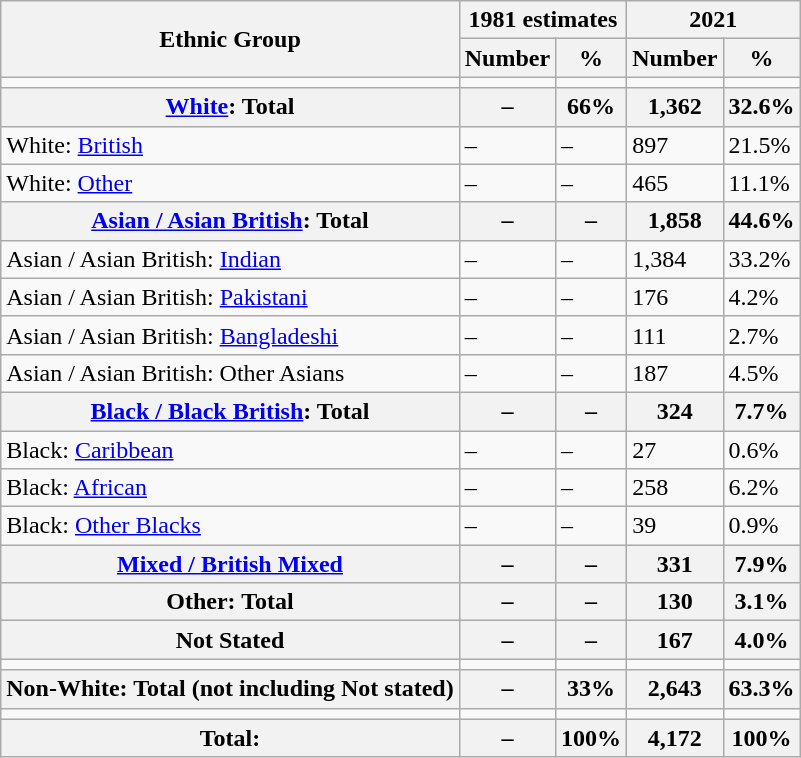<table class="wikitable sortable mw-collapsible">
<tr>
<th rowspan="2">Ethnic Group</th>
<th colspan="2">1981 estimates</th>
<th colspan="2">2021</th>
</tr>
<tr>
<th>Number</th>
<th>%</th>
<th>Number</th>
<th>%</th>
</tr>
<tr>
<td></td>
<td></td>
<td></td>
<td></td>
<td></td>
</tr>
<tr>
<th><a href='#'>White</a>: Total</th>
<th>–</th>
<th>66%</th>
<th>1,362</th>
<th>32.6%</th>
</tr>
<tr>
<td>White: <a href='#'>British</a></td>
<td>–</td>
<td>–</td>
<td>897</td>
<td>21.5%</td>
</tr>
<tr>
<td>White: <a href='#'>Other</a></td>
<td>–</td>
<td>–</td>
<td>465</td>
<td>11.1%</td>
</tr>
<tr>
<th><a href='#'>Asian / Asian British</a>: Total</th>
<th>–</th>
<th>–</th>
<th>1,858</th>
<th>44.6%</th>
</tr>
<tr>
<td>Asian / Asian British: <a href='#'>Indian</a></td>
<td>–</td>
<td>–</td>
<td>1,384</td>
<td>33.2%</td>
</tr>
<tr>
<td>Asian / Asian British: <a href='#'>Pakistani</a></td>
<td>–</td>
<td>–</td>
<td>176</td>
<td>4.2%</td>
</tr>
<tr>
<td>Asian / Asian British: <a href='#'>Bangladeshi</a></td>
<td>–</td>
<td>–</td>
<td>111</td>
<td>2.7%</td>
</tr>
<tr>
<td>Asian / Asian British: Other Asians</td>
<td>–</td>
<td>–</td>
<td>187</td>
<td>4.5%</td>
</tr>
<tr>
<th><a href='#'>Black / Black British</a>: Total</th>
<th>–</th>
<th>–</th>
<th>324</th>
<th>7.7%</th>
</tr>
<tr>
<td>Black: <a href='#'>Caribbean</a></td>
<td>–</td>
<td>–</td>
<td>27</td>
<td>0.6%</td>
</tr>
<tr>
<td>Black: <a href='#'>African</a></td>
<td>–</td>
<td>–</td>
<td>258</td>
<td>6.2%</td>
</tr>
<tr>
<td>Black: <a href='#'>Other Blacks</a></td>
<td>–</td>
<td>–</td>
<td>39</td>
<td>0.9%</td>
</tr>
<tr>
<th><a href='#'>Mixed / British Mixed</a></th>
<th>–</th>
<th>–</th>
<th>331</th>
<th>7.9%</th>
</tr>
<tr>
<th>Other: Total</th>
<th>–</th>
<th>–</th>
<th>130</th>
<th>3.1%</th>
</tr>
<tr>
<th>Not Stated</th>
<th>–</th>
<th>–</th>
<th>167</th>
<th>4.0%</th>
</tr>
<tr>
<td></td>
<td></td>
<td></td>
<td></td>
<td></td>
</tr>
<tr>
<th>Non-White: Total (not including Not stated)</th>
<th>–</th>
<th>33%</th>
<th>2,643</th>
<th>63.3%</th>
</tr>
<tr>
<td></td>
<td></td>
<td></td>
<td></td>
<td></td>
</tr>
<tr>
<th>Total:</th>
<th>–</th>
<th>100%</th>
<th>4,172</th>
<th>100%</th>
</tr>
</table>
